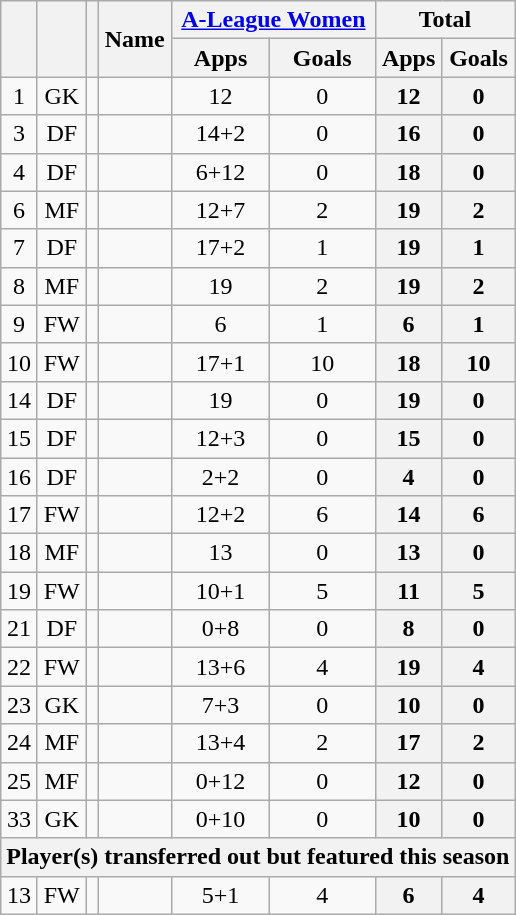<table class="wikitable sortable" style="text-align:center;">
<tr>
<th rowspan="2"></th>
<th rowspan="2"></th>
<th rowspan="2"></th>
<th rowspan="2">Name</th>
<th colspan="2"><a href='#'>A-League Women</a></th>
<th colspan="2">Total</th>
</tr>
<tr>
<th>Apps</th>
<th>Goals</th>
<th>Apps</th>
<th>Goals</th>
</tr>
<tr>
<td>1</td>
<td>GK</td>
<td></td>
<td align="left"><br></td>
<td>12</td>
<td>0<br></td>
<th>12</th>
<th>0</th>
</tr>
<tr>
<td>3</td>
<td>DF</td>
<td></td>
<td align="left"><br></td>
<td>14+2</td>
<td>0<br></td>
<th>16</th>
<th>0</th>
</tr>
<tr>
<td>4</td>
<td>DF</td>
<td></td>
<td align="left"><br></td>
<td>6+12</td>
<td>0<br></td>
<th>18</th>
<th>0</th>
</tr>
<tr>
<td>6</td>
<td>MF</td>
<td></td>
<td align="left"><br></td>
<td>12+7</td>
<td>2<br></td>
<th>19</th>
<th>2</th>
</tr>
<tr>
<td>7</td>
<td>DF</td>
<td></td>
<td align="left"><br></td>
<td>17+2</td>
<td>1<br></td>
<th>19</th>
<th>1</th>
</tr>
<tr>
<td>8</td>
<td>MF</td>
<td></td>
<td align="left"><br></td>
<td>19</td>
<td>2<br></td>
<th>19</th>
<th>2</th>
</tr>
<tr>
<td>9</td>
<td>FW</td>
<td></td>
<td align="left"><br></td>
<td>6</td>
<td>1<br></td>
<th>6</th>
<th>1</th>
</tr>
<tr>
<td>10</td>
<td>FW</td>
<td></td>
<td align="left"><br></td>
<td>17+1</td>
<td>10<br></td>
<th>18</th>
<th>10</th>
</tr>
<tr>
<td>14</td>
<td>DF</td>
<td></td>
<td align="left"><br></td>
<td>19</td>
<td>0<br></td>
<th>19</th>
<th>0</th>
</tr>
<tr>
<td>15</td>
<td>DF</td>
<td></td>
<td align="left"><br></td>
<td>12+3</td>
<td>0<br></td>
<th>15</th>
<th>0</th>
</tr>
<tr>
<td>16</td>
<td>DF</td>
<td></td>
<td align="left"><br></td>
<td>2+2</td>
<td>0<br></td>
<th>4</th>
<th>0</th>
</tr>
<tr>
<td>17</td>
<td>FW</td>
<td></td>
<td align="left"><br></td>
<td>12+2</td>
<td>6<br></td>
<th>14</th>
<th>6</th>
</tr>
<tr>
<td>18</td>
<td>MF</td>
<td></td>
<td align="left"><br></td>
<td>13</td>
<td>0<br></td>
<th>13</th>
<th>0</th>
</tr>
<tr>
<td>19</td>
<td>FW</td>
<td></td>
<td align="left"><br></td>
<td>10+1</td>
<td>5<br></td>
<th>11</th>
<th>5</th>
</tr>
<tr>
<td>21</td>
<td>DF</td>
<td></td>
<td align="left"><br></td>
<td>0+8</td>
<td>0<br></td>
<th>8</th>
<th>0</th>
</tr>
<tr>
<td>22</td>
<td>FW</td>
<td></td>
<td align="left"><br></td>
<td>13+6</td>
<td>4<br></td>
<th>19</th>
<th>4</th>
</tr>
<tr>
<td>23</td>
<td>GK</td>
<td></td>
<td align="left"><br></td>
<td>7+3</td>
<td>0<br></td>
<th>10</th>
<th>0</th>
</tr>
<tr>
<td>24</td>
<td>MF</td>
<td></td>
<td align="left"><br></td>
<td>13+4</td>
<td>2<br></td>
<th>17</th>
<th>2</th>
</tr>
<tr>
<td>25</td>
<td>MF</td>
<td></td>
<td align="left"><br></td>
<td>0+12</td>
<td>0<br></td>
<th>12</th>
<th>0</th>
</tr>
<tr>
<td>33</td>
<td>GK</td>
<td></td>
<td align="left"><br></td>
<td>0+10</td>
<td>0<br></td>
<th>10</th>
<th>0</th>
</tr>
<tr>
<th colspan="8">Player(s) transferred out but featured this season</th>
</tr>
<tr>
<td>13</td>
<td>FW</td>
<td></td>
<td align="left"><br></td>
<td>5+1</td>
<td>4<br></td>
<th>6</th>
<th>4</th>
</tr>
</table>
